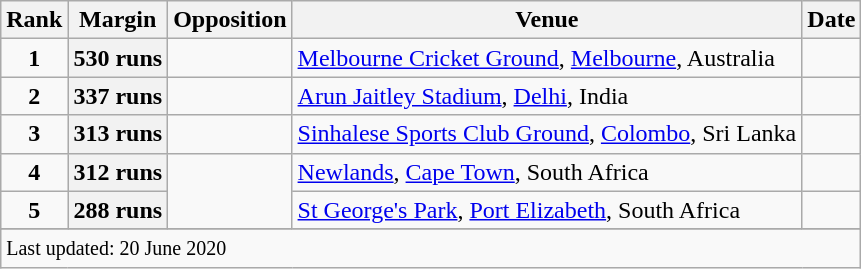<table class="wikitable plainrowheaders sortable">
<tr>
<th scope=col>Rank</th>
<th scope=col>Margin</th>
<th scope=col>Opposition</th>
<th scope=col>Venue</th>
<th scope=col>Date</th>
</tr>
<tr>
<td align=center><strong>1</strong></td>
<th scope=row style="text-align:center;">530 runs</th>
<td></td>
<td><a href='#'>Melbourne Cricket Ground</a>, <a href='#'>Melbourne</a>, Australia</td>
<td></td>
</tr>
<tr>
<td align=center><strong>2</strong></td>
<th scope=row style=text-align:center;>337 runs</th>
<td></td>
<td><a href='#'>Arun Jaitley Stadium</a>, <a href='#'>Delhi</a>, India</td>
<td></td>
</tr>
<tr>
<td align=center><strong>3</strong></td>
<th scope=row style=text-align:center;>313 runs</th>
<td></td>
<td><a href='#'>Sinhalese Sports Club Ground</a>, <a href='#'>Colombo</a>, Sri Lanka</td>
<td></td>
</tr>
<tr>
<td align=center><strong>4</strong></td>
<th scope=row style=text-align:center;>312 runs</th>
<td rowspan=2></td>
<td><a href='#'>Newlands</a>, <a href='#'>Cape Town</a>, South Africa</td>
<td></td>
</tr>
<tr>
<td align=center><strong>5</strong></td>
<th scope=row style=text-align:center;>288 runs</th>
<td><a href='#'>St George's Park</a>, <a href='#'>Port Elizabeth</a>, South Africa</td>
<td></td>
</tr>
<tr>
</tr>
<tr class=sortbottom>
<td colspan=5><small>Last updated: 20 June 2020</small></td>
</tr>
</table>
